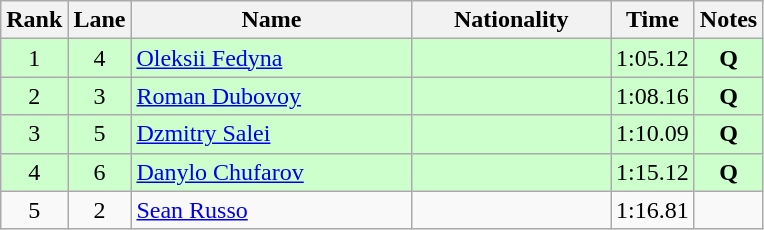<table class="wikitable sortable" style="text-align:center">
<tr>
<th>Rank</th>
<th>Lane</th>
<th style="width:180px">Name</th>
<th style="width:125px">Nationality</th>
<th>Time</th>
<th>Notes</th>
</tr>
<tr style="background:#cfc;">
<td>1</td>
<td>4</td>
<td style="text-align:left;"><a href='#'>Oleksii Fedyna</a></td>
<td style="text-align:left;"></td>
<td>1:05.12</td>
<td><strong>Q</strong></td>
</tr>
<tr style="background:#cfc;">
<td>2</td>
<td>3</td>
<td style="text-align:left;"><a href='#'>Roman Dubovoy</a></td>
<td style="text-align:left;"></td>
<td>1:08.16</td>
<td><strong>Q</strong></td>
</tr>
<tr style="background:#cfc;">
<td>3</td>
<td>5</td>
<td style="text-align:left;"><a href='#'>Dzmitry Salei</a></td>
<td style="text-align:left;"></td>
<td>1:10.09</td>
<td><strong>Q</strong></td>
</tr>
<tr style="background:#cfc;">
<td>4</td>
<td>6</td>
<td style="text-align:left;"><a href='#'>Danylo Chufarov</a></td>
<td style="text-align:left;"></td>
<td>1:15.12</td>
<td><strong>Q</strong></td>
</tr>
<tr>
<td>5</td>
<td>2</td>
<td style="text-align:left;"><a href='#'>Sean Russo</a></td>
<td style="text-align:left;"></td>
<td>1:16.81</td>
<td></td>
</tr>
</table>
